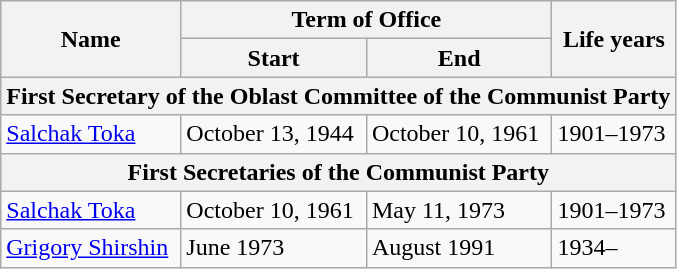<table class="wikitable">
<tr>
<th rowspan="2">Name</th>
<th colspan="2">Term of Office</th>
<th rowspan="2">Life years</th>
</tr>
<tr>
<th>Start</th>
<th>End</th>
</tr>
<tr>
<th colspan="4">First Secretary of the Oblast Committee of the Communist Party</th>
</tr>
<tr>
<td><a href='#'>Salchak Toka</a></td>
<td>October 13, 1944</td>
<td>October 10, 1961</td>
<td>1901–1973</td>
</tr>
<tr>
<th colspan="4">First Secretaries of the Communist Party</th>
</tr>
<tr>
<td><a href='#'>Salchak Toka</a></td>
<td>October 10, 1961</td>
<td>May 11, 1973</td>
<td>1901–1973</td>
</tr>
<tr>
<td><a href='#'>Grigory Shirshin</a></td>
<td>June 1973</td>
<td>August 1991</td>
<td>1934–</td>
</tr>
</table>
